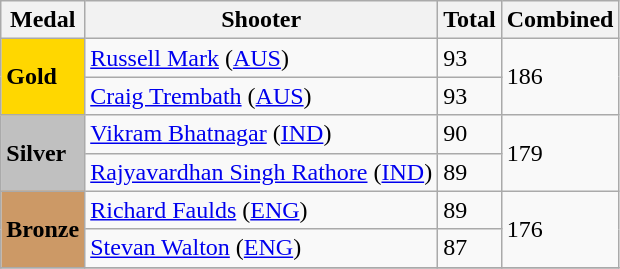<table class="wikitable">
<tr>
<th>Medal</th>
<th>Shooter</th>
<th>Total</th>
<th>Combined</th>
</tr>
<tr>
<td rowspan="2" bgcolor="gold"><strong>Gold</strong></td>
<td> <a href='#'>Russell Mark</a> (<a href='#'>AUS</a>)</td>
<td>93</td>
<td rowspan="2">186</td>
</tr>
<tr>
<td> <a href='#'>Craig Trembath</a> (<a href='#'>AUS</a>)</td>
<td>93</td>
</tr>
<tr>
<td rowspan="2" bgcolor="silver"><strong>Silver</strong></td>
<td> <a href='#'>Vikram Bhatnagar</a> (<a href='#'>IND</a>)</td>
<td>90</td>
<td rowspan="2">179</td>
</tr>
<tr>
<td> <a href='#'>Rajyavardhan Singh Rathore</a> (<a href='#'>IND</a>)</td>
<td>89</td>
</tr>
<tr>
<td rowspan="2" bgcolor="cc9966"><strong>Bronze</strong></td>
<td> <a href='#'>Richard Faulds</a> (<a href='#'>ENG</a>)</td>
<td>89</td>
<td rowspan="2">176</td>
</tr>
<tr>
<td> <a href='#'>Stevan Walton</a> (<a href='#'>ENG</a>)</td>
<td>87</td>
</tr>
<tr>
</tr>
</table>
